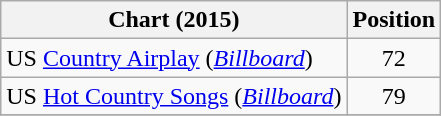<table class="wikitable sortable">
<tr>
<th scope="col">Chart (2015)</th>
<th scope="col">Position</th>
</tr>
<tr>
<td>US <a href='#'>Country Airplay</a> (<em><a href='#'>Billboard</a></em>)</td>
<td align="center">72</td>
</tr>
<tr>
<td>US <a href='#'>Hot Country Songs</a> (<em><a href='#'>Billboard</a></em>)</td>
<td align="center">79</td>
</tr>
<tr>
</tr>
</table>
